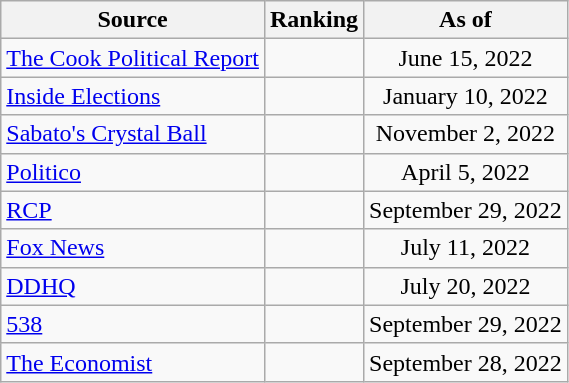<table class="wikitable" style="text-align:center">
<tr>
<th>Source</th>
<th>Ranking</th>
<th>As of</th>
</tr>
<tr>
<td align=left><a href='#'>The Cook Political Report</a></td>
<td></td>
<td>June 15, 2022</td>
</tr>
<tr>
<td align=left><a href='#'>Inside Elections</a></td>
<td></td>
<td>January 10, 2022</td>
</tr>
<tr>
<td align=left><a href='#'>Sabato's Crystal Ball</a></td>
<td></td>
<td>November 2, 2022</td>
</tr>
<tr>
<td align="left"><a href='#'>Politico</a></td>
<td></td>
<td>April 5, 2022</td>
</tr>
<tr>
<td align="left"><a href='#'>RCP</a></td>
<td></td>
<td>September 29, 2022</td>
</tr>
<tr>
<td align=left><a href='#'>Fox News</a></td>
<td></td>
<td>July 11, 2022</td>
</tr>
<tr>
<td align="left"><a href='#'>DDHQ</a></td>
<td></td>
<td>July 20, 2022</td>
</tr>
<tr>
<td align="left"><a href='#'>538</a></td>
<td></td>
<td>September 29, 2022</td>
</tr>
<tr>
<td align="left"><a href='#'>The Economist</a></td>
<td></td>
<td>September 28, 2022</td>
</tr>
</table>
